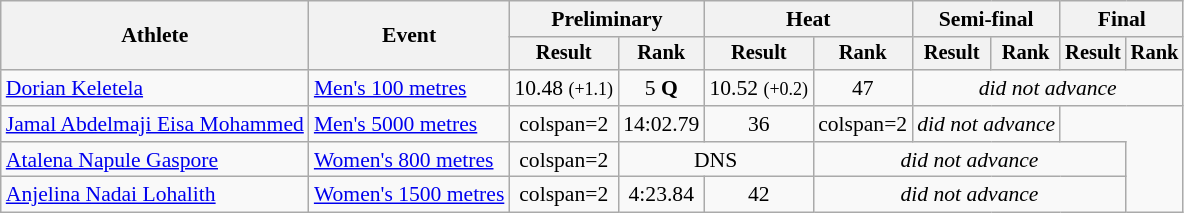<table class=wikitable style=font-size:90%>
<tr>
<th rowspan=2>Athlete</th>
<th rowspan=2>Event</th>
<th colspan=2>Preliminary</th>
<th colspan=2>Heat</th>
<th colspan=2>Semi-final</th>
<th colspan=2>Final</th>
</tr>
<tr style=font-size:95%>
<th>Result</th>
<th>Rank</th>
<th>Result</th>
<th>Rank</th>
<th>Result</th>
<th>Rank</th>
<th>Result</th>
<th>Rank</th>
</tr>
<tr align=center>
<td align=left><a href='#'>Dorian Keletela</a></td>
<td align=left><a href='#'>Men's 100 metres</a></td>
<td>10.48 <small>(+1.1)</small></td>
<td>5 <strong>Q</strong></td>
<td>10.52 <small>(+0.2)</small></td>
<td>47</td>
<td colspan="4"><em>did not advance</em></td>
</tr>
<tr align=center>
<td align=left><a href='#'>Jamal Abdelmaji Eisa Mohammed</a></td>
<td align=left><a href='#'>Men's 5000 metres</a></td>
<td>colspan=2</td>
<td>14:02.79</td>
<td>36</td>
<td>colspan=2</td>
<td colspan="2"><em>did not advance</em></td>
</tr>
<tr align=center>
<td align=left><a href='#'>Atalena Napule Gaspore</a></td>
<td align=left><a href='#'>Women's 800 metres</a></td>
<td>colspan=2</td>
<td colspan="2">DNS</td>
<td colspan="4"><em>did not advance</em></td>
</tr>
<tr align=center>
<td align=left><a href='#'>Anjelina Nadai Lohalith</a></td>
<td align=left><a href='#'>Women's 1500 metres</a></td>
<td>colspan=2</td>
<td>4:23.84</td>
<td>42</td>
<td colspan="4"><em>did not advance</em></td>
</tr>
</table>
